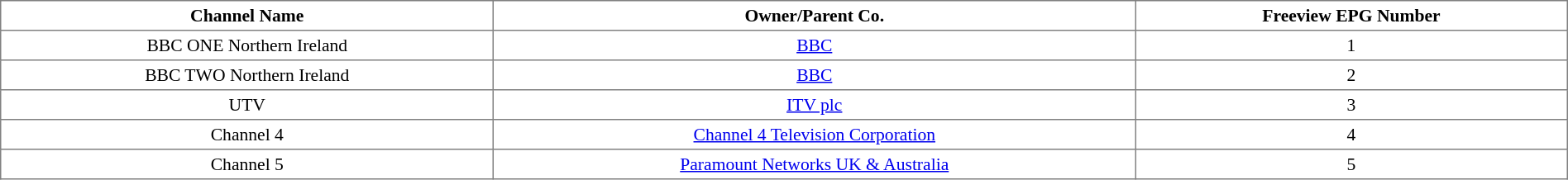<table class="toccolours sortable" border="1" cellpadding="3"  style="border-collapse:collapse; font-size:90%; text-align:center; width:100%;">
<tr>
<th>Channel Name</th>
<th>Owner/Parent Co.</th>
<th>Freeview EPG Number</th>
</tr>
<tr>
<td>BBC ONE Northern Ireland</td>
<td><a href='#'>BBC</a></td>
<td>1</td>
</tr>
<tr>
<td>BBC TWO Northern Ireland</td>
<td><a href='#'>BBC</a></td>
<td>2</td>
</tr>
<tr>
<td>UTV</td>
<td><a href='#'>ITV plc</a></td>
<td>3</td>
</tr>
<tr>
<td>Channel 4</td>
<td><a href='#'>Channel 4 Television Corporation</a></td>
<td>4</td>
</tr>
<tr>
<td Channel 5 (UK)>Channel 5</td>
<td><a href='#'>Paramount Networks UK & Australia</a></td>
<td>5</td>
</tr>
</table>
